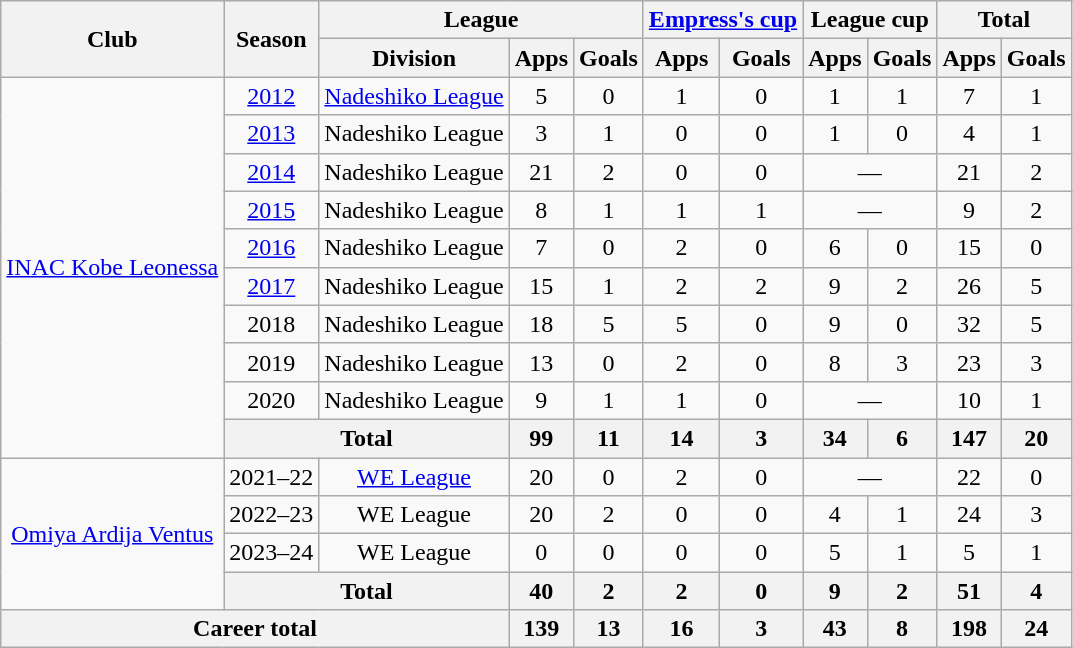<table class="wikitable" style="text-align:center">
<tr>
<th rowspan="2">Club</th>
<th rowspan="2">Season</th>
<th colspan="3">League</th>
<th colspan="2"><a href='#'>Empress's cup</a></th>
<th colspan="2">League cup </th>
<th colspan="2">Total</th>
</tr>
<tr>
<th>Division</th>
<th>Apps</th>
<th>Goals</th>
<th>Apps</th>
<th>Goals</th>
<th>Apps</th>
<th>Goals</th>
<th>Apps</th>
<th>Goals</th>
</tr>
<tr>
<td rowspan="10"><a href='#'>INAC Kobe Leonessa</a></td>
<td><a href='#'>2012</a></td>
<td><a href='#'>Nadeshiko League</a></td>
<td>5</td>
<td>0</td>
<td>1</td>
<td>0</td>
<td>1</td>
<td>1</td>
<td>7</td>
<td>1</td>
</tr>
<tr>
<td><a href='#'>2013</a></td>
<td>Nadeshiko League</td>
<td>3</td>
<td>1</td>
<td>0</td>
<td>0</td>
<td>1</td>
<td>0</td>
<td>4</td>
<td>1</td>
</tr>
<tr>
<td><a href='#'>2014</a></td>
<td>Nadeshiko League</td>
<td>21</td>
<td>2</td>
<td>0</td>
<td>0</td>
<td colspan="2">—</td>
<td>21</td>
<td>2</td>
</tr>
<tr>
<td><a href='#'>2015</a></td>
<td>Nadeshiko League</td>
<td>8</td>
<td>1</td>
<td>1</td>
<td>1</td>
<td colspan="2">—</td>
<td>9</td>
<td>2</td>
</tr>
<tr>
<td><a href='#'>2016</a></td>
<td>Nadeshiko League</td>
<td>7</td>
<td>0</td>
<td>2</td>
<td>0</td>
<td>6</td>
<td>0</td>
<td>15</td>
<td>0</td>
</tr>
<tr>
<td><a href='#'>2017</a></td>
<td>Nadeshiko League</td>
<td>15</td>
<td>1</td>
<td>2</td>
<td>2</td>
<td>9</td>
<td>2</td>
<td>26</td>
<td>5</td>
</tr>
<tr>
<td>2018</td>
<td>Nadeshiko League</td>
<td>18</td>
<td>5</td>
<td>5</td>
<td>0</td>
<td>9</td>
<td>0</td>
<td>32</td>
<td>5</td>
</tr>
<tr>
<td>2019</td>
<td>Nadeshiko League</td>
<td>13</td>
<td>0</td>
<td>2</td>
<td>0</td>
<td>8</td>
<td>3</td>
<td>23</td>
<td>3</td>
</tr>
<tr>
<td>2020</td>
<td>Nadeshiko League</td>
<td>9</td>
<td>1</td>
<td>1</td>
<td>0</td>
<td colspan="2">—</td>
<td>10</td>
<td>1</td>
</tr>
<tr>
<th colspan="2">Total</th>
<th>99</th>
<th>11</th>
<th>14</th>
<th>3</th>
<th>34</th>
<th>6</th>
<th>147</th>
<th>20</th>
</tr>
<tr>
<td rowspan="4"><a href='#'>Omiya Ardija Ventus</a></td>
<td>2021–22</td>
<td><a href='#'>WE League</a></td>
<td>20</td>
<td>0</td>
<td>2</td>
<td>0</td>
<td colspan="2">—</td>
<td>22</td>
<td>0</td>
</tr>
<tr>
<td>2022–23</td>
<td>WE League</td>
<td>20</td>
<td>2</td>
<td>0</td>
<td>0</td>
<td>4</td>
<td>1</td>
<td>24</td>
<td>3</td>
</tr>
<tr>
<td>2023–24</td>
<td>WE League</td>
<td>0</td>
<td>0</td>
<td>0</td>
<td>0</td>
<td>5</td>
<td>1</td>
<td>5</td>
<td>1</td>
</tr>
<tr>
<th colspan="2">Total</th>
<th>40</th>
<th>2</th>
<th>2</th>
<th>0</th>
<th>9</th>
<th>2</th>
<th>51</th>
<th>4</th>
</tr>
<tr>
<th colspan="3">Career total</th>
<th>139</th>
<th>13</th>
<th>16</th>
<th>3</th>
<th>43</th>
<th>8</th>
<th>198</th>
<th>24</th>
</tr>
</table>
